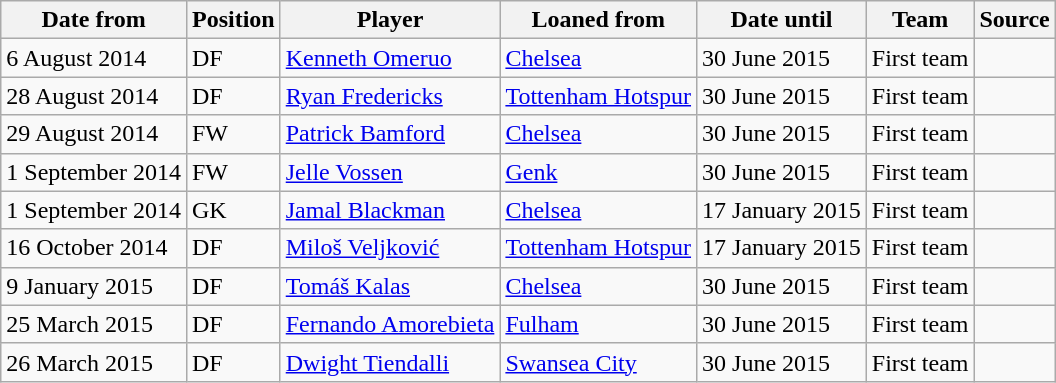<table class="wikitable sortable">
<tr>
<th>Date from</th>
<th>Position</th>
<th>Player</th>
<th>Loaned from</th>
<th>Date until</th>
<th>Team</th>
<th>Source</th>
</tr>
<tr>
<td>6 August 2014</td>
<td>DF</td>
<td> <a href='#'>Kenneth Omeruo</a></td>
<td> <a href='#'>Chelsea</a></td>
<td>30 June 2015</td>
<td>First team</td>
<td></td>
</tr>
<tr>
<td>28 August 2014</td>
<td>DF</td>
<td> <a href='#'>Ryan Fredericks</a></td>
<td> <a href='#'>Tottenham Hotspur</a></td>
<td>30 June 2015</td>
<td>First team</td>
<td></td>
</tr>
<tr>
<td>29 August 2014</td>
<td>FW</td>
<td> <a href='#'>Patrick Bamford</a></td>
<td> <a href='#'>Chelsea</a></td>
<td>30 June 2015</td>
<td>First team</td>
<td></td>
</tr>
<tr>
<td>1 September 2014</td>
<td>FW</td>
<td> <a href='#'>Jelle Vossen</a></td>
<td> <a href='#'>Genk</a></td>
<td>30 June 2015</td>
<td>First team</td>
<td></td>
</tr>
<tr>
<td>1 September 2014</td>
<td>GK</td>
<td> <a href='#'>Jamal Blackman</a></td>
<td> <a href='#'>Chelsea</a></td>
<td>17 January 2015</td>
<td>First team</td>
<td></td>
</tr>
<tr>
<td>16 October 2014</td>
<td>DF</td>
<td> <a href='#'>Miloš Veljković</a></td>
<td> <a href='#'>Tottenham Hotspur</a></td>
<td>17 January 2015</td>
<td>First team</td>
<td></td>
</tr>
<tr>
<td>9 January 2015</td>
<td>DF</td>
<td> <a href='#'>Tomáš Kalas</a></td>
<td> <a href='#'>Chelsea</a></td>
<td>30 June 2015</td>
<td>First team</td>
<td></td>
</tr>
<tr>
<td>25 March 2015</td>
<td>DF</td>
<td> <a href='#'>Fernando Amorebieta</a></td>
<td> <a href='#'>Fulham</a></td>
<td>30 June 2015</td>
<td>First team</td>
<td></td>
</tr>
<tr>
<td>26 March 2015</td>
<td>DF</td>
<td> <a href='#'>Dwight Tiendalli</a></td>
<td> <a href='#'>Swansea City</a></td>
<td>30 June 2015</td>
<td>First team</td>
<td></td>
</tr>
</table>
